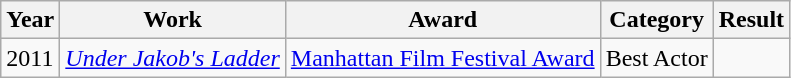<table class = "wikitable sortable">
<tr>
<th>Year</th>
<th>Work</th>
<th>Award</th>
<th>Category</th>
<th>Result</th>
</tr>
<tr>
<td>2011</td>
<td><em><a href='#'>Under Jakob's Ladder</a></em></td>
<td><a href='#'>Manhattan Film Festival Award</a></td>
<td>Best Actor</td>
<td></td>
</tr>
</table>
